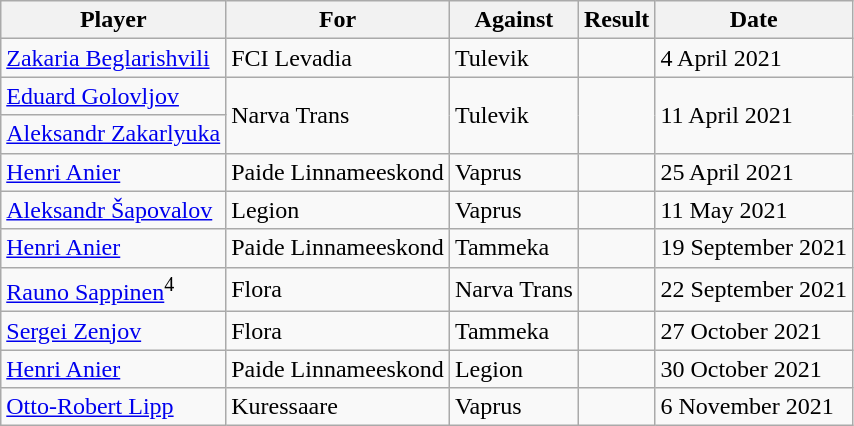<table class="wikitable">
<tr>
<th>Player</th>
<th>For</th>
<th>Against</th>
<th>Result</th>
<th>Date</th>
</tr>
<tr>
<td> <a href='#'>Zakaria Beglarishvili</a></td>
<td>FCI Levadia</td>
<td>Tulevik</td>
<td></td>
<td>4 April 2021</td>
</tr>
<tr>
<td> <a href='#'>Eduard Golovljov</a></td>
<td rowspan=2>Narva Trans</td>
<td rowspan=2>Tulevik</td>
<td rowspan=2></td>
<td rowspan=2>11 April 2021</td>
</tr>
<tr>
<td> <a href='#'>Aleksandr Zakarlyuka</a></td>
</tr>
<tr>
<td> <a href='#'>Henri Anier</a></td>
<td>Paide Linnameeskond</td>
<td>Vaprus</td>
<td></td>
<td>25 April 2021</td>
</tr>
<tr>
<td> <a href='#'>Aleksandr Šapovalov</a></td>
<td>Legion</td>
<td>Vaprus</td>
<td></td>
<td>11 May 2021</td>
</tr>
<tr>
<td> <a href='#'>Henri Anier</a></td>
<td>Paide Linnameeskond</td>
<td>Tammeka</td>
<td></td>
<td>19 September 2021</td>
</tr>
<tr>
<td> <a href='#'>Rauno Sappinen</a><sup>4</sup></td>
<td>Flora</td>
<td>Narva Trans</td>
<td></td>
<td>22 September 2021</td>
</tr>
<tr>
<td> <a href='#'>Sergei Zenjov</a></td>
<td>Flora</td>
<td>Tammeka</td>
<td></td>
<td>27 October 2021</td>
</tr>
<tr>
<td> <a href='#'>Henri Anier</a></td>
<td>Paide Linnameeskond</td>
<td>Legion</td>
<td></td>
<td>30 October 2021</td>
</tr>
<tr>
<td> <a href='#'>Otto-Robert Lipp</a></td>
<td>Kuressaare</td>
<td>Vaprus</td>
<td></td>
<td>6 November 2021</td>
</tr>
</table>
